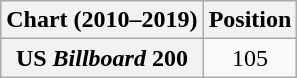<table class="wikitable plainrowheaders" style="text-align:center">
<tr>
<th scope="col">Chart (2010–2019)</th>
<th scope="col">Position</th>
</tr>
<tr>
<th scope="row">US <em>Billboard</em> 200</th>
<td>105</td>
</tr>
</table>
